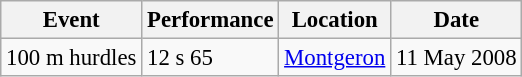<table class="wikitable" style="border-collapse: collapse; font-size: 95%;">
<tr>
<th scope=col>Event</th>
<th scope=col>Performance</th>
<th scope=col>Location</th>
<th scope=col>Date</th>
</tr>
<tr>
<td>100 m hurdles</td>
<td>12 s 65</td>
<td><a href='#'>Montgeron</a></td>
<td>11 May 2008</td>
</tr>
</table>
